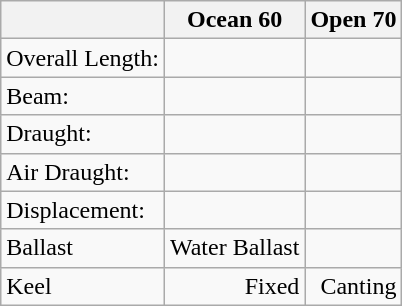<table class="wikitable" style=text-align:right>
<tr>
<th></th>
<th>Ocean 60</th>
<th>Open 70</th>
</tr>
<tr>
<td align=left>Overall Length:</td>
<td></td>
<td></td>
</tr>
<tr>
<td align=left>Beam:</td>
<td></td>
<td></td>
</tr>
<tr>
<td align=left>Draught:</td>
<td></td>
<td></td>
</tr>
<tr>
<td align=left>Air Draught:</td>
<td></td>
<td></td>
</tr>
<tr>
<td align=left>Displacement:</td>
<td></td>
<td></td>
</tr>
<tr>
<td align=left>Ballast</td>
<td>Water Ballast</td>
<td></td>
</tr>
<tr>
<td align=left>Keel</td>
<td>Fixed</td>
<td>Canting</td>
</tr>
</table>
